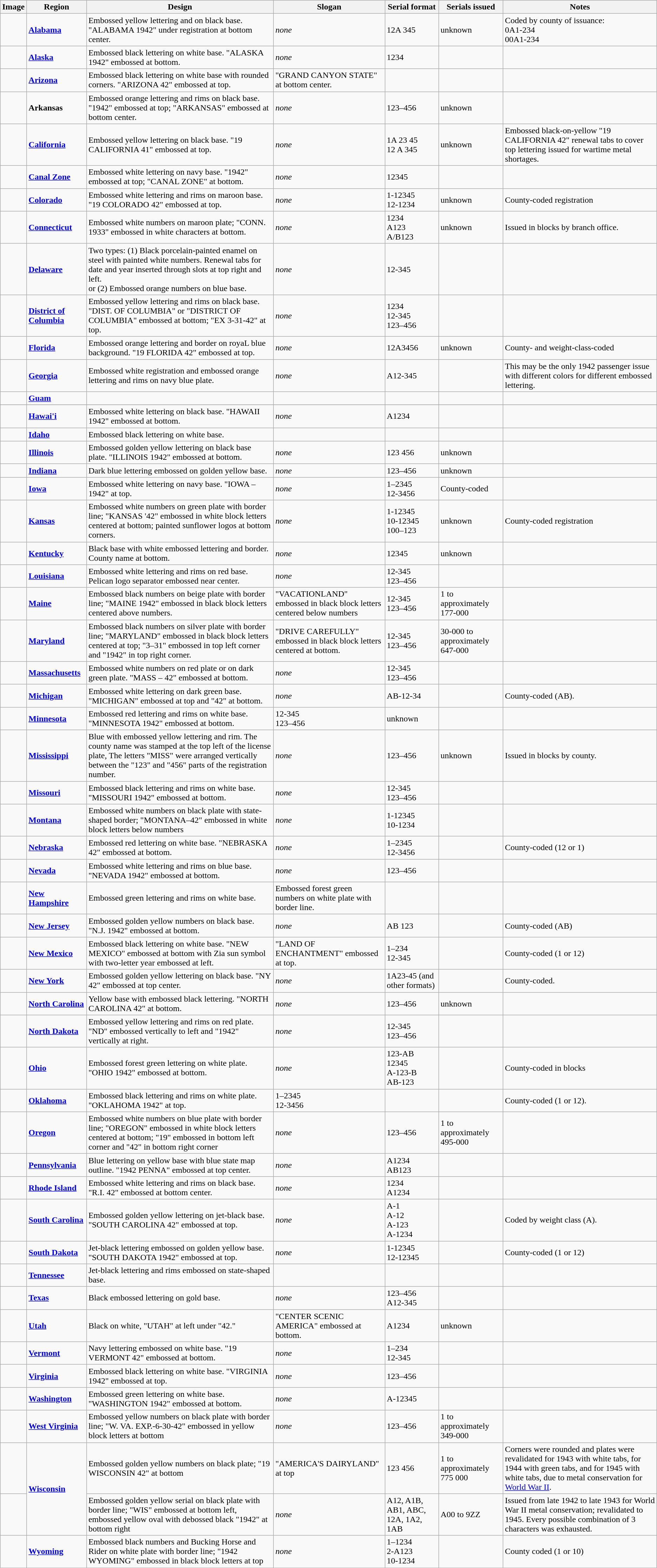<table class="wikitable">
<tr>
<th>Image</th>
<th>Region</th>
<th>Design</th>
<th>Slogan</th>
<th>Serial format</th>
<th>Serials issued</th>
<th>Notes</th>
</tr>
<tr>
<td></td>
<td><strong><a href='#'>Alabama</a></strong></td>
<td>Embossed yellow lettering and on black base. "ALABAMA 1942" under registration at bottom center.</td>
<td><em>none</em></td>
<td>12A 345</td>
<td>unknown</td>
<td>Coded by county of issuance: <br>0A1-234<br>00A1-234</td>
</tr>
<tr>
<td></td>
<td><strong><a href='#'>Alaska</a></strong></td>
<td>Embossed black lettering on white base. "ALASKA 1942" embossed at bottom.</td>
<td><em>none</em></td>
<td>1234</td>
<td></td>
<td></td>
</tr>
<tr>
<td></td>
<td><strong><a href='#'>Arizona</a></strong></td>
<td>Embossed black lettering on white base with rounded corners. "ARIZONA 42" embossed at top.</td>
<td>"GRAND CANYON STATE" at bottom center.</td>
<td></td>
<td></td>
<td></td>
</tr>
<tr>
<td></td>
<td><strong>Arkansas</strong></td>
<td>Embossed orange lettering and rims on black base. "1942" embossed at top; "ARKANSAS" embossed at bottom center.</td>
<td><em>none</em></td>
<td>123–456</td>
<td>unknown</td>
<td></td>
</tr>
<tr>
<td><br><br></td>
<td><strong><a href='#'>California</a></strong></td>
<td>Embossed yellow lettering on black base. "19 CALIFORNIA 41" embossed at top.</td>
<td><em>none</em></td>
<td>1A 23 45<br>12 A 345</td>
<td>unknown</td>
<td>Embossed black-on-yellow "19 CALIFORNIA 42" renewal tabs to cover top lettering issued for wartime metal shortages.</td>
</tr>
<tr>
<td></td>
<td><strong><a href='#'>Canal Zone</a></strong></td>
<td>Embossed white lettering on navy base. "1942" embossed at top; "CANAL ZONE" at bottom.</td>
<td><em>none</em></td>
<td>12345</td>
<td></td>
<td></td>
</tr>
<tr>
<td></td>
<td><strong><a href='#'>Colorado</a></strong></td>
<td>Embossed white lettering and rims on maroon base. "19 COLORADO 42" embossed at top.</td>
<td><em>none</em></td>
<td>1-12345<br>12-1234</td>
<td>unknown</td>
<td>County-coded registration</td>
</tr>
<tr>
<td></td>
<td><strong><a href='#'>Connecticut</a></strong></td>
<td>Embossed white numbers on maroon plate; "CONN. 1933" embossed in white characters at bottom.</td>
<td><em>none</em></td>
<td>1234<br>A123<br>A/B123</td>
<td>unknown</td>
<td>Issued in blocks by branch office.</td>
</tr>
<tr>
<td><br></td>
<td><strong><a href='#'>Delaware</a></strong></td>
<td>Two types: (1) Black porcelain-painted enamel on steel with painted white numbers. Renewal tabs for date and year inserted through slots at top right and left.<br>or (2) Embossed orange numbers on blue base.</td>
<td><em>none</em></td>
<td>12-345</td>
<td></td>
<td></td>
</tr>
<tr>
<td></td>
<td><strong><a href='#'>District of Columbia</a></strong></td>
<td>Embossed yellow lettering and rims on black base. "DIST. OF COLUMBIA" or "DISTRICT OF COLUMBIA" embossed at bottom; "EX 3-31-42" at top.</td>
<td><em>none</em></td>
<td>1234<br>12-345<br>123–456</td>
<td></td>
<td></td>
</tr>
<tr>
<td></td>
<td><strong><a href='#'>Florida</a></strong></td>
<td>Embossed orange lettering and border on royaL blue background. "19 FLORIDA 42" embossed at top.</td>
<td><em>none</em></td>
<td>12A3456</td>
<td>unknown</td>
<td>County- and weight-class-coded</td>
</tr>
<tr>
<td></td>
<td><strong><a href='#'>Georgia</a></strong></td>
<td>Embossed white registration and embossed orange lettering and rims on navy blue plate.</td>
<td><em>none</em></td>
<td>A12-345</td>
<td></td>
<td>This may be the only 1942 passenger issue with different colors for different embossed lettering.</td>
</tr>
<tr>
<td></td>
<td><strong><a href='#'>Guam</a></strong></td>
<td></td>
<td></td>
<td></td>
<td></td>
<td></td>
</tr>
<tr>
</tr>
<tr>
<td></td>
<td><strong><a href='#'>Hawai'i</a></strong></td>
<td>Embossed white lettering on black base. "HAWAII 1942" embossed at bottom.</td>
<td><em>none</em></td>
<td>A1234</td>
<td></td>
<td></td>
</tr>
<tr>
<td></td>
<td><strong><a href='#'>Idaho</a></strong></td>
<td>Embossed black lettering on white base.</td>
<td></td>
<td></td>
<td></td>
<td></td>
</tr>
<tr>
<td></td>
<td><strong><a href='#'>Illinois</a></strong></td>
<td>Embossed golden yellow lettering on black base plate. "ILLINOIS 1942" embossed at bottom.</td>
<td><em>none</em></td>
<td>123 456</td>
<td>unknown</td>
<td></td>
</tr>
<tr>
<td></td>
<td><strong><a href='#'>Indiana</a></strong></td>
<td>Dark blue lettering embossed on golden yellow base.</td>
<td><em>none</em></td>
<td>123–456</td>
<td>unknown</td>
<td></td>
</tr>
<tr>
<td></td>
<td><strong><a href='#'>Iowa</a></strong></td>
<td>Embossed white lettering on navy base. "IOWA – 1942" at top.</td>
<td><em>none</em></td>
<td>1–2345<br>12-3456</td>
<td>County-coded</td>
<td></td>
</tr>
<tr>
<td></td>
<td><strong><a href='#'>Kansas</a></strong></td>
<td>Embossed white numbers on green plate with border line; "KANSAS '42" embossed in white block letters centered at bottom; painted sunflower logos at bottom corners.</td>
<td><em>none</em></td>
<td>1-12345<br>10-12345<br>100–123</td>
<td>unknown</td>
<td>County-coded registration</td>
</tr>
<tr>
<td></td>
<td><strong><a href='#'>Kentucky</a></strong></td>
<td>Black base with white embossed lettering and border. County name at bottom.</td>
<td><em>none</em></td>
<td>12345</td>
<td>unknown</td>
<td></td>
</tr>
<tr>
<td></td>
<td><strong><a href='#'>Louisiana</a></strong></td>
<td>Embossed white lettering and rims on red base. Pelican logo separator embossed near center.</td>
<td><em>none</em></td>
<td>12-345<br>123–456</td>
<td></td>
<td></td>
</tr>
<tr>
<td></td>
<td><strong><a href='#'>Maine</a></strong></td>
<td>Embossed black numbers on beige plate with border line; "MAINE 1942" embossed in black block letters centered above numbers.</td>
<td>"VACATIONLAND" embossed in black block letters centered below numbers</td>
<td>12-345<br>123–456</td>
<td>1 to approximately 177-000</td>
<td></td>
</tr>
<tr>
<td></td>
<td><strong><a href='#'>Maryland</a></strong></td>
<td>Embossed black numbers on silver plate with border line; "MARYLAND" embossed in black block letters centered at top; "3–31" embossed in top left corner and "1942" in top right corner.</td>
<td>"DRIVE CAREFULLY" embossed in black block letters centered at bottom.</td>
<td>12-345<br>123–456</td>
<td>30-000 to approximately 647-000</td>
<td></td>
</tr>
<tr>
<td></td>
<td><strong><a href='#'>Massachusetts</a></strong></td>
<td>Embossed white numbers on red plate or on dark green plate. "MASS – 42" embossed at bottom.</td>
<td><em>none</em></td>
<td>12-345<br>123–456</td>
<td></td>
<td></td>
</tr>
<tr>
<td></td>
<td><strong><a href='#'>Michigan</a></strong></td>
<td>Embossed white lettering on dark green base. "MICHIGAN" embossed at top and "42" at bottom.</td>
<td><em>none</em></td>
<td>AB-12-34</td>
<td></td>
<td>County-coded (AB).</td>
</tr>
<tr>
<td></td>
<td><strong><a href='#'>Minnesota</a></strong></td>
<td>Embossed red lettering and rims on white base. "MINNESOTA 1942" embossed at bottom.</td>
<td>12-345<br>123–456</td>
<td>unknown</td>
<td></td>
<td></td>
</tr>
<tr>
<td></td>
<td><strong><a href='#'>Mississippi</a></strong></td>
<td>Blue with embossed yellow lettering and rim. The county name was stamped at the top left of the license plate, The letters "MISS" were arranged vertically between the "123" and "456" parts of the registration number.</td>
<td><em>none</em></td>
<td>123–456</td>
<td>unknown</td>
<td>Issued in blocks by county.</td>
</tr>
<tr>
<td></td>
<td><strong><a href='#'>Missouri</a></strong></td>
<td>Embossed black lettering and rims on white base. "MISSOURI 1942" embossed at bottom.</td>
<td><em>none</em></td>
<td>12-345<br>123–456</td>
<td></td>
<td></td>
</tr>
<tr>
<td></td>
<td><strong><a href='#'>Montana</a></strong></td>
<td>Embossed white numbers on black plate with state-shaped border; "MONTANA–42" embossed in white block letters below numbers</td>
<td><em>none</em></td>
<td>1-12345<br>10-1234</td>
<td></td>
<td></td>
</tr>
<tr>
<td></td>
<td><strong><a href='#'>Nebraska</a></strong></td>
<td>Embossed red lettering on white base. "NEBRASKA 42" embossed at bottom.</td>
<td><em>none</em></td>
<td>1–2345<br>12-3456</td>
<td></td>
<td>County-coded (12 or 1)</td>
</tr>
<tr>
<td></td>
<td><strong><a href='#'>Nevada</a></strong></td>
<td>Embossed white lettering and rims on blue base. "NEVADA 1942" embossed at bottom.</td>
<td><em>none</em></td>
<td>123–456</td>
<td></td>
<td></td>
</tr>
<tr>
<td></td>
<td><strong><a href='#'>New Hampshire</a></strong></td>
<td>Embossed green lettering and rims on white base.</td>
<td>Embossed forest green numbers on white plate with border line.</td>
<td></td>
<td></td>
<td></td>
</tr>
<tr>
<td></td>
<td><strong><a href='#'>New Jersey</a></strong></td>
<td>Embossed golden yellow numbers on black base. "N.J. 1942" embossed at bottom.</td>
<td><em>none</em></td>
<td>AB 123</td>
<td></td>
<td>County-coded (AB)</td>
</tr>
<tr>
<td></td>
<td><strong><a href='#'>New Mexico</a></strong></td>
<td>Embossed black lettering on white base. "NEW MEXICO" embossed at bottom with Zia sun symbol with two-letter year embossed at left.</td>
<td>"LAND OF ENCHANTMENT" embossed at top.</td>
<td>1–234<br>12-345</td>
<td></td>
<td>County-coded (1 or 12)</td>
</tr>
<tr>
<td></td>
<td><strong><a href='#'>New York</a></strong></td>
<td>Embossed golden yellow lettering on black base. "NY 42" embossed at top center.</td>
<td><em>none</em></td>
<td>1A23-45 (and other formats)</td>
<td></td>
<td>County-coded.</td>
</tr>
<tr>
<td></td>
<td><strong><a href='#'>North Carolina</a></strong></td>
<td>Yellow base with embossed black lettering. "NORTH CAROLINA 42" at bottom.</td>
<td><em>none</em></td>
<td>123–456</td>
<td>unknown</td>
<td></td>
</tr>
<tr>
<td></td>
<td><strong><a href='#'>North Dakota</a></strong></td>
<td>Embossed yellow lettering and rims on red plate. "ND" embossed vertically to left and "1942" vertically at right.</td>
<td><em>none</em></td>
<td>12-345<br>123–456</td>
<td></td>
<td></td>
</tr>
<tr>
<td></td>
<td><strong><a href='#'>Ohio</a></strong></td>
<td>Embossed forest green lettering on white plate. "OHIO 1942" embossed at bottom.</td>
<td><em>none</em></td>
<td>123-AB<br>12345<br>A-123-B<br>AB-123</td>
<td></td>
<td>County-coded in blocks</td>
</tr>
<tr>
<td></td>
<td><strong><a href='#'>Oklahoma</a></strong></td>
<td>Embossed black lettering and rims on white plate. "OKLAHOMA 1942" at top.</td>
<td>1–2345<br>12-3456</td>
<td></td>
<td></td>
<td>County-coded (1 or 12).</td>
</tr>
<tr>
<td></td>
<td><strong><a href='#'>Oregon</a></strong></td>
<td>Embossed white numbers on blue plate with border line; "OREGON" embossed in white block letters centered at bottom; "19" embossed in bottom left corner and "42" in bottom right corner</td>
<td><em>none</em></td>
<td>123–456</td>
<td>1 to approximately 495-000</td>
<td></td>
</tr>
<tr>
<td></td>
<td><strong><a href='#'>Pennsylvania</a></strong></td>
<td>Blue lettering on yellow base with blue state map outline. "1942 PENNA" embossed at top center.</td>
<td><em>none</em></td>
<td>A1234<br>AB123</td>
<td></td>
<td></td>
</tr>
<tr>
<td></td>
<td><strong><a href='#'>Rhode Island</a></strong></td>
<td>Embossed white lettering and rims on black base. "R.I. 42" embossed at bottom center.</td>
<td><em>none</em></td>
<td>1234 <br>A1234</td>
<td></td>
<td></td>
</tr>
<tr>
<td></td>
<td><strong><a href='#'>South Carolina</a></strong></td>
<td>Embossed golden yellow lettering on jet-black base. "SOUTH CAROLINA 42" embossed at top.</td>
<td><em>none</em></td>
<td>A-1<br>A-12<br>A-123<br>A-1234</td>
<td></td>
<td>Coded by weight class (A).</td>
</tr>
<tr>
<td></td>
<td><strong><a href='#'>South Dakota</a></strong></td>
<td>Jet-black lettering embossed on golden yellow base. "SOUTH DAKOTA 1942" embossed at top.</td>
<td><em>none</em></td>
<td>1-12345<br>12-12345</td>
<td></td>
<td>County-coded (1 or 12)</td>
</tr>
<tr>
<td></td>
<td><strong><a href='#'>Tennessee</a></strong></td>
<td>Jet-black lettering and rims embossed on state-shaped base.</td>
<td></td>
<td></td>
<td></td>
<td></td>
</tr>
<tr>
<td></td>
<td><strong><a href='#'>Texas</a></strong></td>
<td>Black embossed lettering on gold base.</td>
<td><em>none</em></td>
<td>123–456<br>A12-345</td>
<td></td>
<td></td>
</tr>
<tr>
<td></td>
<td><strong><a href='#'>Utah</a></strong></td>
<td>Black on white, "UTAH" at left under "42."</td>
<td>"CENTER SCENIC AMERICA" embossed at bottom.</td>
<td>A1234</td>
<td>unknown</td>
<td></td>
</tr>
<tr>
<td></td>
<td><strong><a href='#'>Vermont</a></strong></td>
<td>Navy lettering embossed on white base. "19 VERMONT 42" embossed at bottom.</td>
<td><em>none</em></td>
<td>1–234<br> 12-345</td>
<td></td>
<td></td>
</tr>
<tr>
<td></td>
<td><strong><a href='#'>Virginia</a></strong></td>
<td>Embossed black lettering on white base. "VIRGINIA 1942" embossed at top.</td>
<td><em>none</em></td>
<td>123–456</td>
<td></td>
<td></td>
</tr>
<tr>
<td></td>
<td><strong><a href='#'>Washington</a></strong></td>
<td>Embossed green lettering on white base. "WASHINGTON 1942" embossed at bottom.</td>
<td><em>none</em></td>
<td>A-12345</td>
<td></td>
<td></td>
</tr>
<tr>
<td></td>
<td><strong><a href='#'>West Virginia</a></strong></td>
<td>Embossed yellow numbers on black plate with border line; "W. VA. EXP.-6-30-42" embossed in yellow block letters at bottom</td>
<td><em>none</em></td>
<td>123–456</td>
<td>1 to approximately 349-000</td>
<td></td>
</tr>
<tr>
<td></td>
<td rowspan="2"><strong><a href='#'>Wisconsin</a></strong></td>
<td>Embossed golden yellow numbers on black plate; "19 WISCONSIN 42" at bottom</td>
<td>"AMERICA'S DAIRYLAND" at top</td>
<td>123 456</td>
<td>1 to approximately 775 000</td>
<td>Corners were rounded and plates were revalidated for 1943 with white tabs, for 1944 with green tabs, and for 1945 with white tabs, due to metal conservation for <a href='#'>World War II</a>.</td>
</tr>
<tr>
<td></td>
<td>Embossed golden yellow serial on black plate with border line; "WIS" embossed at bottom left, embossed yellow oval with debossed black "1942" at bottom right</td>
<td><em>none</em></td>
<td>A12, A1B, AB1, ABC, 12A, 1A2, 1AB</td>
<td>A00 to 9ZZ</td>
<td>Issued from late 1942 to late 1943 for World War II metal conservation; revalidated to 1945. Every possible combination of 3 characters was exhausted.</td>
</tr>
<tr>
<td></td>
<td><strong><a href='#'>Wyoming</a></strong></td>
<td>Embossed black numbers and Bucking Horse and Rider on white plate with border line; "1942 WYOMING" embossed in black block letters at top</td>
<td><em>none</em></td>
<td>1–1234<br>2-A123<br>10-1234</td>
<td></td>
<td>County coded (1 or 10)</td>
</tr>
</table>
